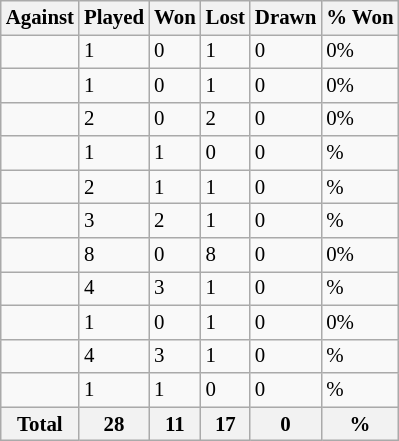<table class="sortable wikitable" style="font-size: 87%;">
<tr>
<th>Against</th>
<th>Played</th>
<th>Won</th>
<th>Lost</th>
<th>Drawn</th>
<th>% Won</th>
</tr>
<tr>
<td style="text-align:left"></td>
<td>1</td>
<td>0</td>
<td>1</td>
<td>0</td>
<td>0%</td>
</tr>
<tr>
<td style="text-align:left"></td>
<td>1</td>
<td>0</td>
<td>1</td>
<td>0</td>
<td>0%</td>
</tr>
<tr>
<td style="text-align:left"></td>
<td>2</td>
<td>0</td>
<td>2</td>
<td>0</td>
<td>0%</td>
</tr>
<tr>
<td style="text-align:left"></td>
<td>1</td>
<td>1</td>
<td>0</td>
<td>0</td>
<td>%</td>
</tr>
<tr>
<td style="text-align:left"></td>
<td>2</td>
<td>1</td>
<td>1</td>
<td>0</td>
<td>%</td>
</tr>
<tr>
<td style="text-align:left"></td>
<td>3</td>
<td>2</td>
<td>1</td>
<td>0</td>
<td>%</td>
</tr>
<tr>
<td style="text-align:left"></td>
<td>8</td>
<td>0</td>
<td>8</td>
<td>0</td>
<td>0%</td>
</tr>
<tr>
<td style="text-align:left"></td>
<td>4</td>
<td>3</td>
<td>1</td>
<td>0</td>
<td>%</td>
</tr>
<tr>
<td style="text-align:left"></td>
<td>1</td>
<td>0</td>
<td>1</td>
<td>0</td>
<td>0%</td>
</tr>
<tr>
<td style="text-align:left"></td>
<td>4</td>
<td>3</td>
<td>1</td>
<td>0</td>
<td>%</td>
</tr>
<tr>
<td style="text-align:left"></td>
<td>1</td>
<td>1</td>
<td>0</td>
<td>0</td>
<td>%</td>
</tr>
<tr>
<th>Total</th>
<th><strong>28</strong></th>
<th><strong>11</strong></th>
<th><strong>17</strong></th>
<th><strong>0</strong></th>
<th><strong>%</strong></th>
</tr>
</table>
